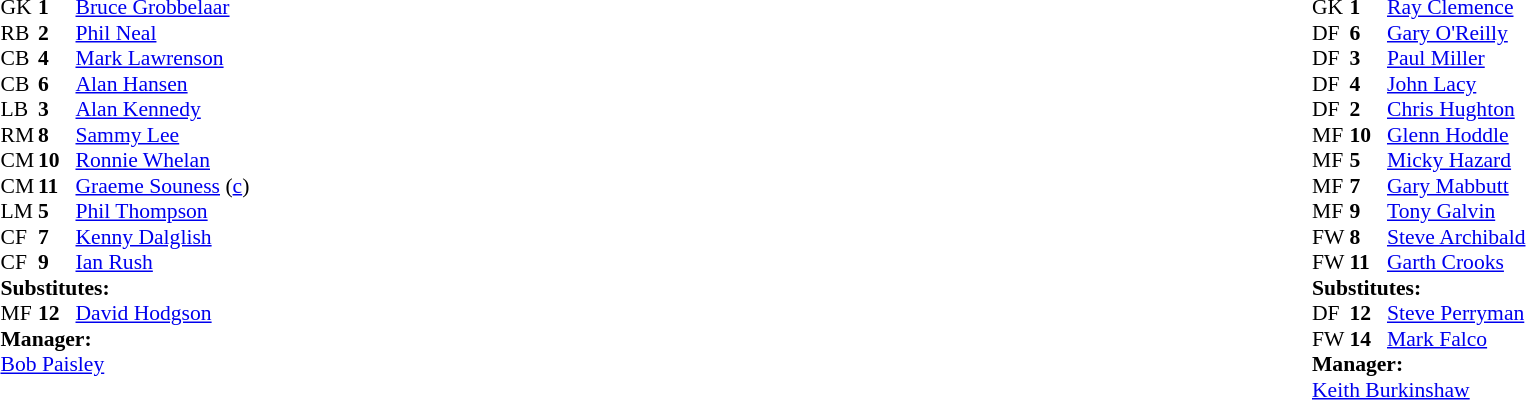<table width="100%">
<tr>
<td valign="top" width="50%"><br><table style="font-size: 90%" cellspacing="0" cellpadding="0">
<tr>
<td colspan="4"></td>
</tr>
<tr>
<th width="25"></th>
<th width="25"></th>
</tr>
<tr>
<td>GK</td>
<td><strong>1</strong></td>
<td> <a href='#'>Bruce Grobbelaar</a></td>
</tr>
<tr>
<td>RB</td>
<td><strong>2</strong></td>
<td> <a href='#'>Phil Neal</a></td>
</tr>
<tr>
<td>CB</td>
<td><strong>4</strong></td>
<td> <a href='#'>Mark Lawrenson</a></td>
</tr>
<tr>
<td>CB</td>
<td><strong>6</strong></td>
<td> <a href='#'>Alan Hansen</a></td>
</tr>
<tr>
<td>LB</td>
<td><strong>3</strong></td>
<td> <a href='#'>Alan Kennedy</a></td>
</tr>
<tr>
<td>RM</td>
<td><strong>8</strong></td>
<td> <a href='#'>Sammy Lee</a></td>
</tr>
<tr>
<td>CM</td>
<td><strong>10</strong></td>
<td> <a href='#'>Ronnie Whelan</a></td>
</tr>
<tr>
<td>CM</td>
<td><strong>11</strong></td>
<td> <a href='#'>Graeme Souness</a> (<a href='#'>c</a>)</td>
</tr>
<tr>
<td>LM</td>
<td><strong>5</strong></td>
<td> <a href='#'>Phil Thompson</a></td>
</tr>
<tr>
<td>CF</td>
<td><strong>7</strong></td>
<td> <a href='#'>Kenny Dalglish</a></td>
<td></td>
<td></td>
</tr>
<tr>
<td>CF</td>
<td><strong>9</strong></td>
<td> <a href='#'>Ian Rush</a></td>
</tr>
<tr>
<td colspan=3><strong>Substitutes:</strong></td>
</tr>
<tr>
<td>MF</td>
<td><strong>12</strong></td>
<td> <a href='#'>David Hodgson</a></td>
<td></td>
<td></td>
</tr>
<tr>
<td colspan=3><strong>Manager:</strong></td>
</tr>
<tr>
<td colspan=4> <a href='#'>Bob Paisley</a></td>
</tr>
</table>
</td>
<td valign="top"></td>
<td valign="top" width="50%"><br><table style="font-size: 90%" cellspacing="0" cellpadding="0" align="center">
<tr>
<td colspan="4"></td>
</tr>
<tr>
<th width="25"></th>
<th width="25"></th>
</tr>
<tr>
<td>GK</td>
<td><strong>1</strong></td>
<td> <a href='#'>Ray Clemence</a></td>
</tr>
<tr>
<td>DF</td>
<td><strong>6</strong></td>
<td> <a href='#'>Gary O'Reilly</a></td>
</tr>
<tr>
<td>DF</td>
<td><strong>3</strong></td>
<td> <a href='#'>Paul Miller</a></td>
</tr>
<tr>
<td>DF</td>
<td><strong>4</strong></td>
<td> <a href='#'>John Lacy</a></td>
</tr>
<tr>
<td>DF</td>
<td><strong>2</strong></td>
<td> <a href='#'>Chris Hughton</a></td>
</tr>
<tr>
<td>MF</td>
<td><strong>10</strong></td>
<td> <a href='#'>Glenn Hoddle</a></td>
</tr>
<tr>
<td>MF</td>
<td><strong>5</strong></td>
<td> <a href='#'>Micky Hazard</a></td>
</tr>
<tr>
<td>MF</td>
<td><strong>7</strong></td>
<td> <a href='#'>Gary Mabbutt</a></td>
</tr>
<tr>
<td>MF</td>
<td><strong>9</strong></td>
<td> <a href='#'>Tony Galvin</a></td>
</tr>
<tr>
<td>FW</td>
<td><strong>8</strong></td>
<td> <a href='#'>Steve Archibald</a></td>
</tr>
<tr>
<td>FW</td>
<td><strong>11</strong></td>
<td> <a href='#'>Garth Crooks</a></td>
</tr>
<tr>
<td colspan=3><strong>Substitutes:</strong></td>
</tr>
<tr>
<td>DF</td>
<td><strong>12</strong></td>
<td> <a href='#'>Steve Perryman</a></td>
</tr>
<tr>
<td>FW</td>
<td><strong>14</strong></td>
<td> <a href='#'>Mark Falco</a></td>
</tr>
<tr>
<td colspan=3><strong>Manager:</strong></td>
</tr>
<tr>
<td colspan=4> <a href='#'>Keith Burkinshaw</a></td>
</tr>
</table>
</td>
</tr>
</table>
